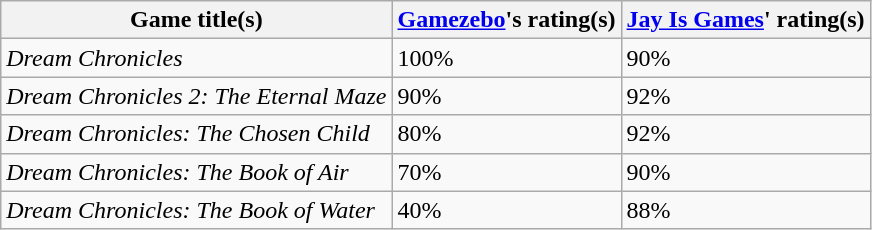<table class="wikitable">
<tr>
<th>Game title(s)</th>
<th><a href='#'>Gamezebo</a>'s rating(s)</th>
<th><a href='#'>Jay Is Games</a>' rating(s)</th>
</tr>
<tr>
<td><em>Dream Chronicles</em></td>
<td>100%</td>
<td>90%</td>
</tr>
<tr>
<td><em>Dream Chronicles 2: The Eternal Maze</em></td>
<td>90%</td>
<td>92%</td>
</tr>
<tr>
<td><em>Dream Chronicles: The Chosen Child</em></td>
<td>80%</td>
<td>92%</td>
</tr>
<tr>
<td><em>Dream Chronicles: The Book of Air</em></td>
<td>70%</td>
<td>90%</td>
</tr>
<tr>
<td><em>Dream Chronicles: The Book of Water</em></td>
<td>40%</td>
<td>88%</td>
</tr>
</table>
